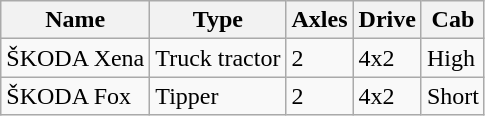<table class="wikitable">
<tr>
<th>Name</th>
<th>Type</th>
<th>Axles</th>
<th>Drive</th>
<th>Cab</th>
</tr>
<tr>
<td>ŠKODA Xena</td>
<td>Truck tractor</td>
<td>2</td>
<td>4x2</td>
<td>High</td>
</tr>
<tr>
<td>ŠKODA Fox</td>
<td>Tipper</td>
<td>2</td>
<td>4x2</td>
<td>Short</td>
</tr>
</table>
